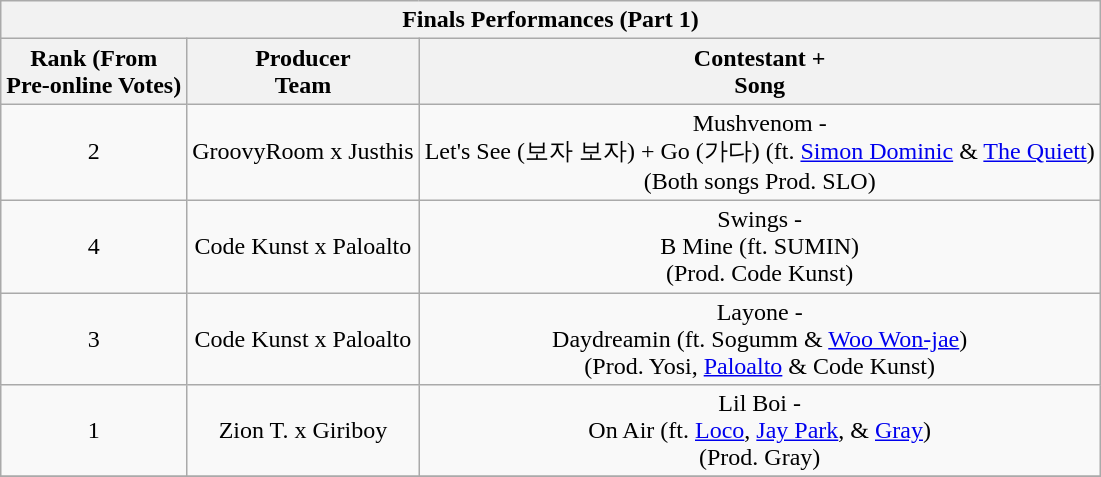<table class="wikitable" style="text-align:center" border="2">
<tr>
<th colspan="4">Finals Performances (Part 1)</th>
</tr>
<tr>
<th>Rank (From <br> Pre-online Votes)</th>
<th>Producer <br> Team</th>
<th>Contestant + <br> Song</th>
</tr>
<tr>
<td>2</td>
<td>GroovyRoom x Justhis</td>
<td>Mushvenom -<br>Let's See (보자 보자) + Go (가다) (ft. <a href='#'>Simon Dominic</a> & <a href='#'>The Quiett</a>)<br>(Both songs Prod. SLO)</td>
</tr>
<tr>
<td>4</td>
<td>Code Kunst x Paloalto</td>
<td>Swings -<br>B Mine (ft. SUMIN)<br>(Prod. Code Kunst)</td>
</tr>
<tr>
<td>3</td>
<td>Code Kunst x Paloalto</td>
<td>Layone -<br>Daydreamin (ft. Sogumm & <a href='#'>Woo Won-jae</a>)<br>(Prod. Yosi, <a href='#'>Paloalto</a> & Code Kunst)</td>
</tr>
<tr>
<td>1</td>
<td>Zion T. x Giriboy</td>
<td>Lil Boi -<br>On Air (ft. <a href='#'>Loco</a>, <a href='#'>Jay Park</a>, & <a href='#'>Gray</a>)<br>(Prod. Gray)</td>
</tr>
<tr>
</tr>
</table>
